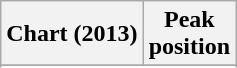<table class="wikitable plainrowheaders sortable">
<tr>
<th>Chart (2013)</th>
<th>Peak<br>position</th>
</tr>
<tr>
</tr>
<tr>
</tr>
<tr>
</tr>
<tr>
</tr>
<tr>
</tr>
<tr>
</tr>
</table>
